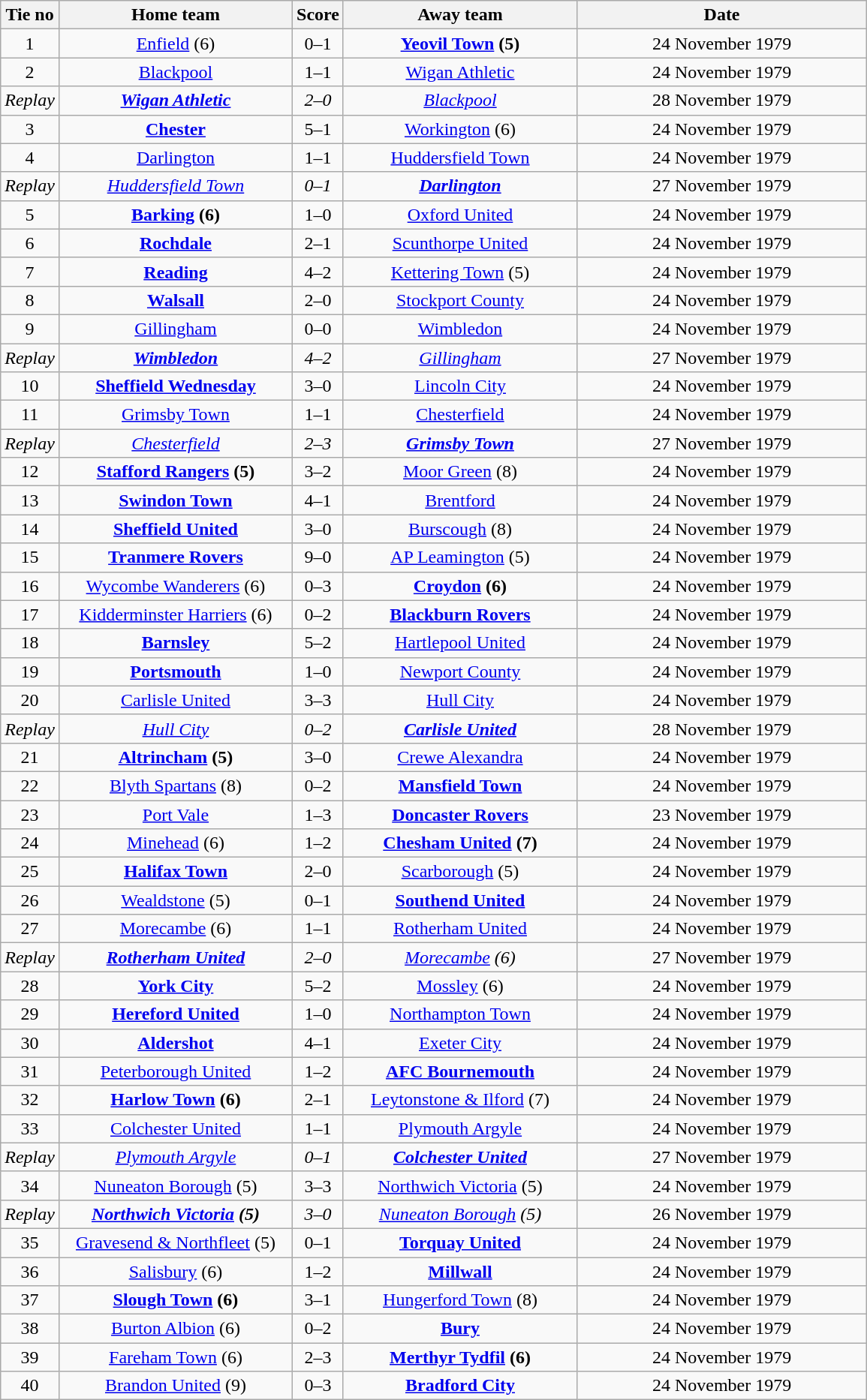<table class="wikitable" style="text-align: center">
<tr>
<th>Tie no</th>
<th width=200>Home team</th>
<th>Score</th>
<th width=200>Away team</th>
<th width=250>Date</th>
</tr>
<tr>
<td>1</td>
<td><a href='#'>Enfield</a> (6)</td>
<td>0–1</td>
<td><strong><a href='#'>Yeovil Town</a> (5)</strong></td>
<td>24 November 1979</td>
</tr>
<tr>
<td>2</td>
<td><a href='#'>Blackpool</a></td>
<td>1–1</td>
<td><a href='#'>Wigan Athletic</a></td>
<td>24 November 1979</td>
</tr>
<tr>
<td><em>Replay</em></td>
<td><strong><em><a href='#'>Wigan Athletic</a></em></strong></td>
<td><em>2–0</em></td>
<td><em><a href='#'>Blackpool</a></em></td>
<td>28 November 1979</td>
</tr>
<tr>
<td>3</td>
<td><strong><a href='#'>Chester</a></strong></td>
<td>5–1</td>
<td><a href='#'>Workington</a> (6)</td>
<td>24 November 1979</td>
</tr>
<tr>
<td>4</td>
<td><a href='#'>Darlington</a></td>
<td>1–1</td>
<td><a href='#'>Huddersfield Town</a></td>
<td>24 November 1979</td>
</tr>
<tr>
<td><em>Replay</em></td>
<td><em><a href='#'>Huddersfield Town</a></em></td>
<td><em>0–1</em></td>
<td><strong><em><a href='#'>Darlington</a></em></strong></td>
<td>27 November 1979</td>
</tr>
<tr>
<td>5</td>
<td><strong><a href='#'>Barking</a> (6)</strong></td>
<td>1–0</td>
<td><a href='#'>Oxford United</a></td>
<td>24 November 1979</td>
</tr>
<tr>
<td>6</td>
<td><strong><a href='#'>Rochdale</a></strong></td>
<td>2–1</td>
<td><a href='#'>Scunthorpe United</a></td>
<td>24 November 1979</td>
</tr>
<tr>
<td>7</td>
<td><strong><a href='#'>Reading</a></strong></td>
<td>4–2</td>
<td><a href='#'>Kettering Town</a> (5)</td>
<td>24 November 1979</td>
</tr>
<tr>
<td>8</td>
<td><strong><a href='#'>Walsall</a></strong></td>
<td>2–0</td>
<td><a href='#'>Stockport County</a></td>
<td>24 November 1979</td>
</tr>
<tr>
<td>9</td>
<td><a href='#'>Gillingham</a></td>
<td>0–0</td>
<td><a href='#'>Wimbledon</a></td>
<td>24 November 1979</td>
</tr>
<tr>
<td><em>Replay</em></td>
<td><strong><em><a href='#'>Wimbledon</a></em></strong></td>
<td><em>4–2</em></td>
<td><em><a href='#'>Gillingham</a></em></td>
<td>27 November 1979</td>
</tr>
<tr>
<td>10</td>
<td><strong><a href='#'>Sheffield Wednesday</a></strong></td>
<td>3–0</td>
<td><a href='#'>Lincoln City</a></td>
<td>24 November 1979</td>
</tr>
<tr>
<td>11</td>
<td><a href='#'>Grimsby Town</a></td>
<td>1–1</td>
<td><a href='#'>Chesterfield</a></td>
<td>24 November 1979</td>
</tr>
<tr>
<td><em>Replay</em></td>
<td><em><a href='#'>Chesterfield</a></em></td>
<td><em>2–3</em></td>
<td><strong><em><a href='#'>Grimsby Town</a></em></strong></td>
<td>27 November 1979</td>
</tr>
<tr>
<td>12</td>
<td><strong><a href='#'>Stafford Rangers</a> (5)</strong></td>
<td>3–2</td>
<td><a href='#'>Moor Green</a> (8)</td>
<td>24 November 1979</td>
</tr>
<tr>
<td>13</td>
<td><strong><a href='#'>Swindon Town</a></strong></td>
<td>4–1</td>
<td><a href='#'>Brentford</a></td>
<td>24 November 1979</td>
</tr>
<tr>
<td>14</td>
<td><strong><a href='#'>Sheffield United</a></strong></td>
<td>3–0</td>
<td><a href='#'>Burscough</a> (8)</td>
<td>24 November 1979</td>
</tr>
<tr>
<td>15</td>
<td><strong><a href='#'>Tranmere Rovers</a></strong></td>
<td>9–0</td>
<td><a href='#'>AP Leamington</a> (5)</td>
<td>24 November 1979</td>
</tr>
<tr>
<td>16</td>
<td><a href='#'>Wycombe Wanderers</a> (6)</td>
<td>0–3</td>
<td><strong><a href='#'>Croydon</a> (6)</strong></td>
<td>24 November 1979</td>
</tr>
<tr>
<td>17</td>
<td><a href='#'>Kidderminster Harriers</a> (6)</td>
<td>0–2</td>
<td><strong><a href='#'>Blackburn Rovers</a></strong></td>
<td>24 November 1979</td>
</tr>
<tr>
<td>18</td>
<td><strong><a href='#'>Barnsley</a></strong></td>
<td>5–2</td>
<td><a href='#'>Hartlepool United</a></td>
<td>24 November 1979</td>
</tr>
<tr>
<td>19</td>
<td><strong><a href='#'>Portsmouth</a></strong></td>
<td>1–0</td>
<td><a href='#'>Newport County</a></td>
<td>24 November 1979</td>
</tr>
<tr>
<td>20</td>
<td><a href='#'>Carlisle United</a></td>
<td>3–3</td>
<td><a href='#'>Hull City</a></td>
<td>24 November 1979</td>
</tr>
<tr>
<td><em>Replay</em></td>
<td><em><a href='#'>Hull City</a></em></td>
<td><em>0–2</em></td>
<td><strong><em><a href='#'>Carlisle United</a></em></strong></td>
<td>28 November 1979</td>
</tr>
<tr>
<td>21</td>
<td><strong><a href='#'>Altrincham</a> (5)</strong></td>
<td>3–0</td>
<td><a href='#'>Crewe Alexandra</a></td>
<td>24 November 1979</td>
</tr>
<tr>
<td>22</td>
<td><a href='#'>Blyth Spartans</a> (8)</td>
<td>0–2</td>
<td><strong><a href='#'>Mansfield Town</a></strong></td>
<td>24 November 1979</td>
</tr>
<tr>
<td>23</td>
<td><a href='#'>Port Vale</a></td>
<td>1–3</td>
<td><strong><a href='#'>Doncaster Rovers</a></strong></td>
<td>23 November 1979</td>
</tr>
<tr>
<td>24</td>
<td><a href='#'>Minehead</a> (6)</td>
<td>1–2</td>
<td><strong><a href='#'>Chesham United</a> (7)</strong></td>
<td>24 November 1979</td>
</tr>
<tr>
<td>25</td>
<td><strong><a href='#'>Halifax Town</a></strong></td>
<td>2–0</td>
<td><a href='#'>Scarborough</a> (5)</td>
<td>24 November 1979</td>
</tr>
<tr>
<td>26</td>
<td><a href='#'>Wealdstone</a> (5)</td>
<td>0–1</td>
<td><strong><a href='#'>Southend United</a></strong></td>
<td>24 November 1979</td>
</tr>
<tr>
<td>27</td>
<td><a href='#'>Morecambe</a> (6)</td>
<td>1–1</td>
<td><a href='#'>Rotherham United</a></td>
<td>24 November 1979</td>
</tr>
<tr>
<td><em>Replay</em></td>
<td><strong><em><a href='#'>Rotherham United</a></em></strong></td>
<td><em>2–0</em></td>
<td><em><a href='#'>Morecambe</a> (6)</em></td>
<td>27 November 1979</td>
</tr>
<tr>
<td>28</td>
<td><strong><a href='#'>York City</a></strong></td>
<td>5–2</td>
<td><a href='#'>Mossley</a> (6)</td>
<td>24 November 1979</td>
</tr>
<tr>
<td>29</td>
<td><strong><a href='#'>Hereford United</a></strong></td>
<td>1–0</td>
<td><a href='#'>Northampton Town</a></td>
<td>24 November 1979</td>
</tr>
<tr>
<td>30</td>
<td><strong><a href='#'>Aldershot</a></strong></td>
<td>4–1</td>
<td><a href='#'>Exeter City</a></td>
<td>24 November 1979</td>
</tr>
<tr>
<td>31</td>
<td><a href='#'>Peterborough United</a></td>
<td>1–2</td>
<td><strong><a href='#'>AFC Bournemouth</a></strong></td>
<td>24 November 1979</td>
</tr>
<tr>
<td>32</td>
<td><strong><a href='#'>Harlow Town</a> (6)</strong></td>
<td>2–1</td>
<td><a href='#'>Leytonstone & Ilford</a> (7)</td>
<td>24 November 1979</td>
</tr>
<tr>
<td>33</td>
<td><a href='#'>Colchester United</a></td>
<td>1–1</td>
<td><a href='#'>Plymouth Argyle</a></td>
<td>24 November 1979</td>
</tr>
<tr>
<td><em>Replay</em></td>
<td><em><a href='#'>Plymouth Argyle</a></em></td>
<td><em>0–1</em></td>
<td><strong><em><a href='#'>Colchester United</a></em></strong></td>
<td>27 November 1979</td>
</tr>
<tr>
<td>34</td>
<td><a href='#'>Nuneaton Borough</a> (5)</td>
<td>3–3</td>
<td><a href='#'>Northwich Victoria</a> (5)</td>
<td>24 November 1979</td>
</tr>
<tr>
<td><em>Replay</em></td>
<td><strong><em><a href='#'>Northwich Victoria</a> (5)</em></strong></td>
<td><em>3–0</em></td>
<td><em><a href='#'>Nuneaton Borough</a> (5)</em></td>
<td>26 November 1979</td>
</tr>
<tr>
<td>35</td>
<td><a href='#'>Gravesend & Northfleet</a> (5)</td>
<td>0–1</td>
<td><strong><a href='#'>Torquay United</a></strong></td>
<td>24 November 1979</td>
</tr>
<tr>
<td>36</td>
<td><a href='#'>Salisbury</a> (6)</td>
<td>1–2</td>
<td><strong><a href='#'>Millwall</a></strong></td>
<td>24 November 1979</td>
</tr>
<tr>
<td>37</td>
<td><strong><a href='#'>Slough Town</a> (6)</strong></td>
<td>3–1</td>
<td><a href='#'>Hungerford Town</a> (8)</td>
<td>24 November 1979</td>
</tr>
<tr>
<td>38</td>
<td><a href='#'>Burton Albion</a> (6)</td>
<td>0–2</td>
<td><strong><a href='#'>Bury</a></strong></td>
<td>24 November 1979</td>
</tr>
<tr>
<td>39</td>
<td><a href='#'>Fareham Town</a> (6)</td>
<td>2–3</td>
<td><strong><a href='#'>Merthyr Tydfil</a> (6)</strong></td>
<td>24 November 1979</td>
</tr>
<tr>
<td>40</td>
<td><a href='#'>Brandon United</a> (9)</td>
<td>0–3</td>
<td><strong><a href='#'>Bradford City</a></strong></td>
<td>24 November 1979</td>
</tr>
</table>
